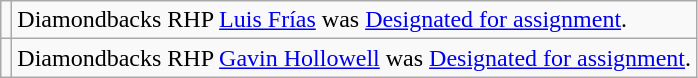<table class="wikitable">
<tr>
<td></td>
<td>Diamondbacks RHP <a href='#'>Luis Frías</a> was <a href='#'>Designated for assignment</a>.</td>
</tr>
<tr>
<td></td>
<td>Diamondbacks RHP <a href='#'>Gavin Hollowell</a> was <a href='#'>Designated for assignment</a>.</td>
</tr>
</table>
